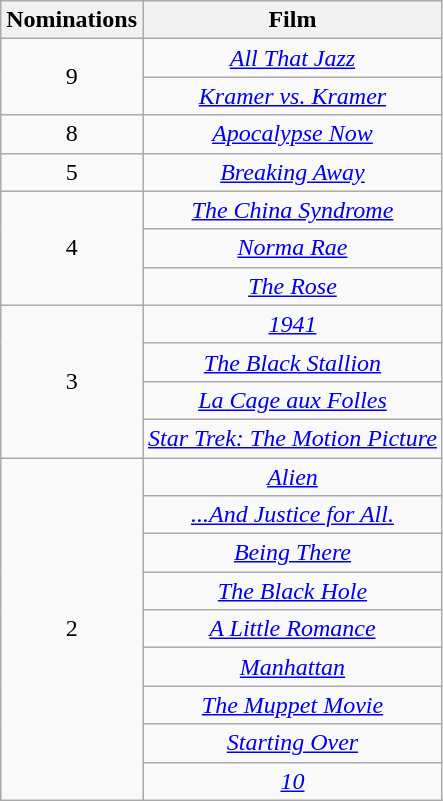<table class="wikitable plainrowheaders" style="text-align: center;">
<tr>
<th scope="col" style="width:55px;">Nominations</th>
<th scope="col" style="text-align:center;">Film</th>
</tr>
<tr>
<td rowspan="2" scope="row" style="text-align:center">9</td>
<td><em><a href='#'>All That Jazz</a></em></td>
</tr>
<tr>
<td><em><a href='#'>Kramer vs. Kramer</a></em></td>
</tr>
<tr>
<td scope="row" style="text-align:center">8</td>
<td><em><a href='#'>Apocalypse Now</a></em></td>
</tr>
<tr>
<td scope="row" style="text-align:center">5</td>
<td><em><a href='#'>Breaking Away</a></em></td>
</tr>
<tr>
<td rowspan=3 scope="row" style="text-align:center">4</td>
<td><em><a href='#'>The China Syndrome</a></em></td>
</tr>
<tr>
<td><em><a href='#'>Norma Rae</a></em></td>
</tr>
<tr>
<td><em><a href='#'>The Rose</a></em></td>
</tr>
<tr>
<td rowspan=4 scope="row" style="text-align:center">3</td>
<td><em><a href='#'>1941</a></em></td>
</tr>
<tr>
<td><em><a href='#'>The Black Stallion</a></em></td>
</tr>
<tr>
<td><em><a href='#'>La Cage aux Folles</a></em></td>
</tr>
<tr>
<td><em><a href='#'>Star Trek: The Motion Picture</a></em></td>
</tr>
<tr>
<td rowspan=9 scope="row" style="text-align:center">2</td>
<td><em><a href='#'>Alien</a></em></td>
</tr>
<tr>
<td><em><a href='#'>...And Justice for All.</a></em></td>
</tr>
<tr>
<td><em><a href='#'>Being There</a></em></td>
</tr>
<tr>
<td><em><a href='#'>The Black Hole</a></em></td>
</tr>
<tr>
<td><em><a href='#'>A Little Romance</a></em></td>
</tr>
<tr>
<td><em><a href='#'>Manhattan</a></em></td>
</tr>
<tr>
<td><em><a href='#'>The Muppet Movie</a></em></td>
</tr>
<tr>
<td><em><a href='#'>Starting Over</a></em></td>
</tr>
<tr>
<td><em><a href='#'>10</a></em></td>
</tr>
</table>
